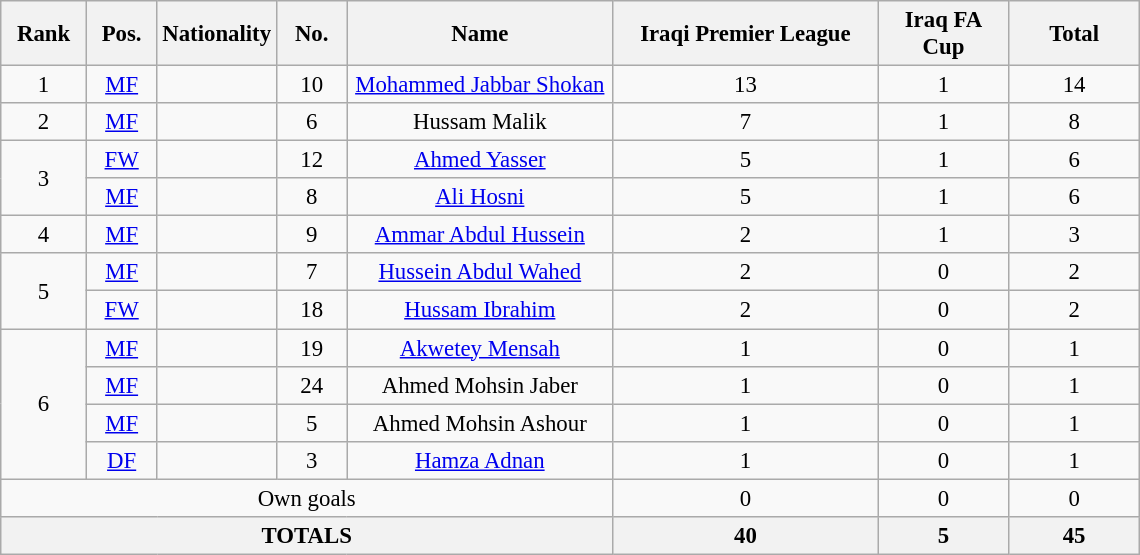<table class="wikitable" style="font-size: 95%; text-align: center;">
<tr>
<th width=50>Rank</th>
<th width=40>Pos.</th>
<th width=60>Nationality</th>
<th width=40>No.</th>
<th width=170>Name</th>
<th width=170>Iraqi Premier League</th>
<th width=80>Iraq FA Cup</th>
<th width=80><strong>Total</strong></th>
</tr>
<tr>
<td rowspan="1">1</td>
<td><a href='#'>MF</a></td>
<td></td>
<td>10</td>
<td><a href='#'>Mohammed Jabbar Shokan</a></td>
<td>13</td>
<td>1</td>
<td>14</td>
</tr>
<tr>
<td rowspan="1">2</td>
<td><a href='#'>MF</a></td>
<td></td>
<td>6</td>
<td>Hussam Malik</td>
<td>7</td>
<td>1</td>
<td>8</td>
</tr>
<tr>
<td rowspan="2">3</td>
<td><a href='#'>FW</a></td>
<td></td>
<td>12</td>
<td><a href='#'>Ahmed Yasser</a></td>
<td>5</td>
<td>1</td>
<td>6</td>
</tr>
<tr>
<td><a href='#'>MF</a></td>
<td></td>
<td>8</td>
<td><a href='#'>Ali Hosni</a></td>
<td>5</td>
<td>1</td>
<td>6</td>
</tr>
<tr>
<td rowspan="1">4</td>
<td><a href='#'>MF</a></td>
<td></td>
<td>9</td>
<td><a href='#'>Ammar Abdul Hussein</a></td>
<td>2</td>
<td>1</td>
<td>3</td>
</tr>
<tr>
<td rowspan="2">5</td>
<td><a href='#'>MF</a></td>
<td></td>
<td>7</td>
<td><a href='#'>Hussein Abdul Wahed</a></td>
<td>2</td>
<td>0</td>
<td>2</td>
</tr>
<tr>
<td><a href='#'>FW</a></td>
<td></td>
<td>18</td>
<td><a href='#'>Hussam Ibrahim</a></td>
<td>2</td>
<td>0</td>
<td>2</td>
</tr>
<tr>
<td rowspan="4">6</td>
<td><a href='#'>MF</a></td>
<td></td>
<td>19</td>
<td><a href='#'>Akwetey Mensah</a></td>
<td>1</td>
<td>0</td>
<td>1</td>
</tr>
<tr>
<td><a href='#'>MF</a></td>
<td></td>
<td>24</td>
<td>Ahmed Mohsin Jaber</td>
<td>1</td>
<td>0</td>
<td>1</td>
</tr>
<tr>
<td><a href='#'>MF</a></td>
<td></td>
<td>5</td>
<td>Ahmed Mohsin Ashour</td>
<td>1</td>
<td>0</td>
<td>1</td>
</tr>
<tr>
<td><a href='#'>DF</a></td>
<td></td>
<td>3</td>
<td><a href='#'>Hamza Adnan</a></td>
<td>1</td>
<td>0</td>
<td>1</td>
</tr>
<tr>
<td colspan="5">Own goals</td>
<td>0</td>
<td>0</td>
<td>0</td>
</tr>
<tr>
<th colspan="5"><strong>TOTALS</strong></th>
<th><strong>40</strong></th>
<th><strong>5</strong></th>
<th><strong>45</strong></th>
</tr>
</table>
